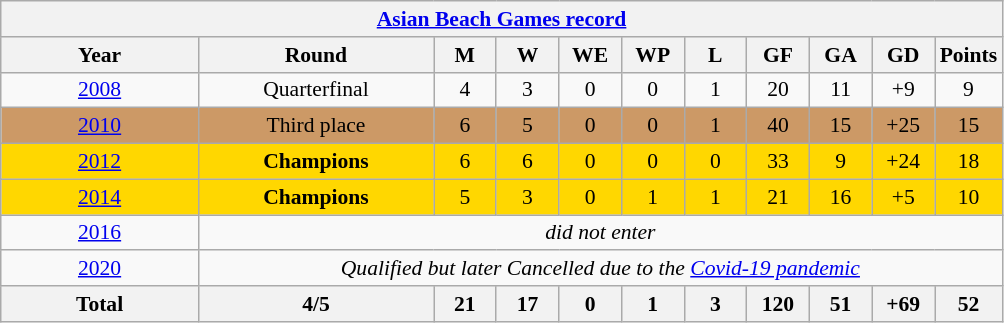<table class="wikitable" style="text-align: center;font-size:90%;">
<tr>
<th colspan=11><a href='#'>Asian Beach Games record</a></th>
</tr>
<tr>
<th width=125>Year</th>
<th width=150>Round</th>
<th width=35>M</th>
<th width=35>W</th>
<th width=35>WE</th>
<th width=35>WP</th>
<th width=35>L</th>
<th width=35>GF</th>
<th width=35>GA</th>
<th width=35>GD</th>
<th width=35>Points</th>
</tr>
<tr>
<td> <a href='#'>2008</a></td>
<td>Quarterfinal</td>
<td>4</td>
<td>3</td>
<td>0</td>
<td>0</td>
<td>1</td>
<td>20</td>
<td>11</td>
<td>+9</td>
<td>9</td>
</tr>
<tr bgcolor="#cc9966">
<td> <a href='#'>2010</a></td>
<td>Third place</td>
<td>6</td>
<td>5</td>
<td>0</td>
<td>0</td>
<td>1</td>
<td>40</td>
<td>15</td>
<td>+25</td>
<td>15</td>
</tr>
<tr bgcolor=gold>
<td> <a href='#'>2012</a></td>
<td><strong>Champions</strong></td>
<td>6</td>
<td>6</td>
<td>0</td>
<td>0</td>
<td>0</td>
<td>33</td>
<td>9</td>
<td>+24</td>
<td>18</td>
</tr>
<tr bgcolor=gold>
<td> <a href='#'>2014</a></td>
<td><strong>Champions</strong></td>
<td>5</td>
<td>3</td>
<td>0</td>
<td>1</td>
<td>1</td>
<td>21</td>
<td>16</td>
<td>+5</td>
<td>10</td>
</tr>
<tr>
<td> <a href='#'>2016</a></td>
<td colspan=10><em>did not enter</em></td>
</tr>
<tr>
<td> <a href='#'>2020</a></td>
<td colspan=10><em>Qualified but later Cancelled due to the <a href='#'>Covid-19 pandemic</a></em></td>
</tr>
<tr>
<th>Total</th>
<th>4/5</th>
<th>21</th>
<th>17</th>
<th>0</th>
<th>1</th>
<th>3</th>
<th>120</th>
<th>51</th>
<th>+69</th>
<th>52</th>
</tr>
</table>
